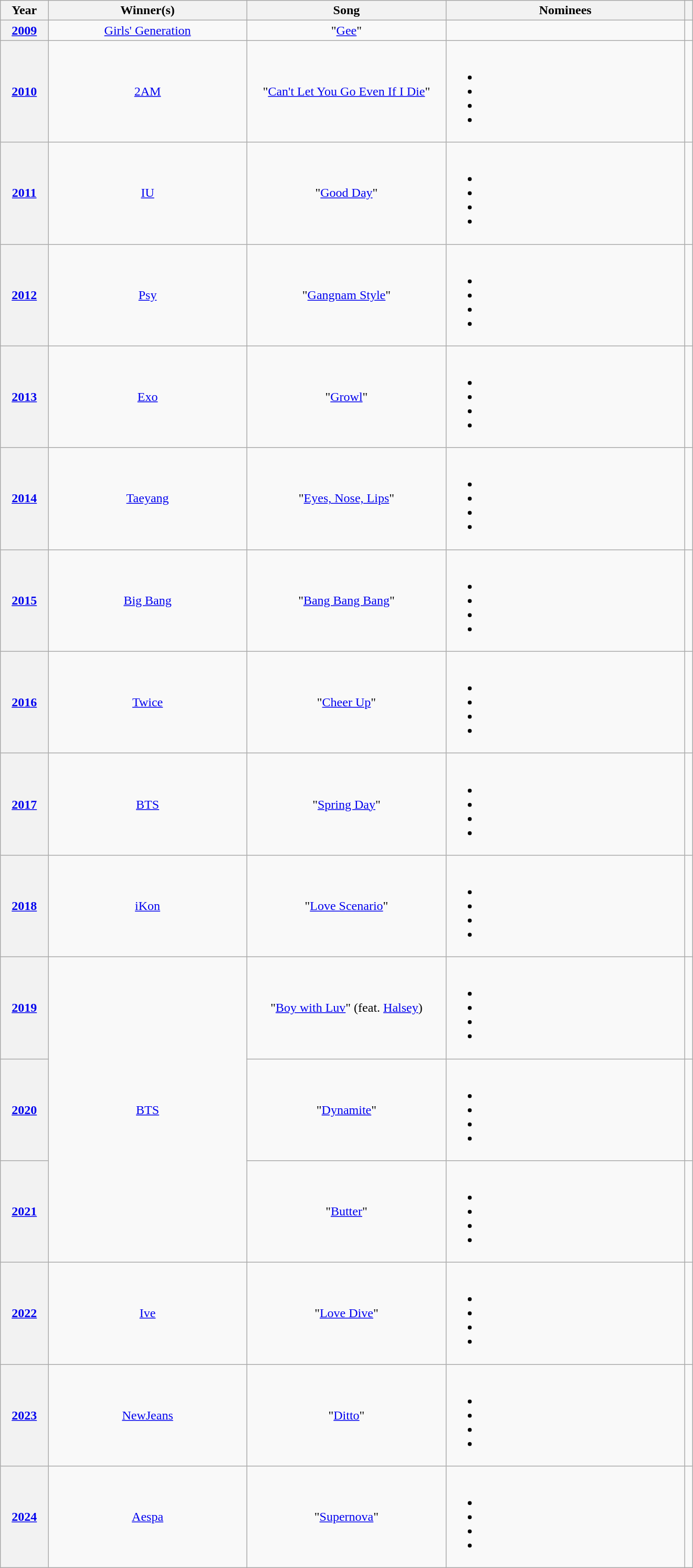<table class="wikitable sortable" style="text-align:center;">
<tr>
<th scope="col" style="width:6%;">Year</th>
<th scope="col" style="width:25%;">Winner(s)</th>
<th scope="col" style="width:25%;">Song</th>
<th scope="col" style="width:30%;" class="unsortable">Nominees</th>
<th scope="col" style="width:1%;"class="unsortable"></th>
</tr>
<tr>
<th scope="row"><a href='#'>2009</a></th>
<td><a href='#'>Girls' Generation</a></td>
<td>"<a href='#'>Gee</a>"</td>
<td></td>
<td style="text-align:center;"></td>
</tr>
<tr>
<th scope="row"><a href='#'>2010</a></th>
<td><a href='#'>2AM</a></td>
<td>"<a href='#'>Can't Let You Go Even If I Die</a>"</td>
<td><br><ul><li></li><li></li><li></li><li></li></ul></td>
<td style="text-align:center;"><br></td>
</tr>
<tr>
<th scope="row"><a href='#'>2011</a></th>
<td><a href='#'>IU</a></td>
<td>"<a href='#'>Good Day</a>"</td>
<td><br><ul><li></li><li></li><li></li><li></li></ul></td>
<td style="text-align:center;"></td>
</tr>
<tr>
<th scope="row"><a href='#'>2012</a></th>
<td><a href='#'>Psy</a></td>
<td>"<a href='#'>Gangnam Style</a>"</td>
<td><br><ul><li></li><li></li><li></li><li></li></ul></td>
<td style="text-align:center;"><br></td>
</tr>
<tr>
<th scope="row"><a href='#'>2013</a></th>
<td><a href='#'>Exo</a></td>
<td>"<a href='#'>Growl</a>"</td>
<td><br><ul><li></li><li></li><li></li><li></li></ul></td>
<td style="text-align:center;"><br></td>
</tr>
<tr>
<th scope="row"><a href='#'>2014</a></th>
<td><a href='#'>Taeyang</a></td>
<td>"<a href='#'>Eyes, Nose, Lips</a>"</td>
<td><br><ul><li></li><li></li><li></li><li></li></ul></td>
<td style="text-align:center;"><br></td>
</tr>
<tr>
<th scope="row"><a href='#'>2015</a></th>
<td><a href='#'>Big Bang</a></td>
<td>"<a href='#'>Bang Bang Bang</a>"</td>
<td><br><ul><li></li><li></li><li></li><li></li></ul></td>
<td style="text-align:center;"><br></td>
</tr>
<tr>
<th scope="row"><a href='#'>2016</a></th>
<td><a href='#'>Twice</a></td>
<td>"<a href='#'>Cheer Up</a>"</td>
<td><br><ul><li></li><li></li><li></li><li></li></ul></td>
<td style="text-align:center;"><br></td>
</tr>
<tr>
<th scope="row"><a href='#'>2017</a></th>
<td><a href='#'>BTS</a></td>
<td>"<a href='#'>Spring Day</a>"</td>
<td><br><ul><li></li><li></li><li></li><li></li></ul></td>
<td style="text-align:center;"><br></td>
</tr>
<tr>
<th scope="row"><a href='#'>2018</a></th>
<td><a href='#'>iKon</a></td>
<td>"<a href='#'>Love Scenario</a>"</td>
<td><br><ul><li></li><li></li><li></li><li></li></ul></td>
<td style="text-align:center;"><br></td>
</tr>
<tr>
<th scope="row"><a href='#'>2019</a></th>
<td rowspan="3"><a href='#'>BTS</a></td>
<td>"<a href='#'>Boy with Luv</a>" (feat. <a href='#'>Halsey</a>)</td>
<td><br><ul><li></li><li></li><li></li><li></li></ul></td>
<td style="text-align:center;"><br></td>
</tr>
<tr>
<th scope="row"><a href='#'>2020</a></th>
<td>"<a href='#'>Dynamite</a>"</td>
<td><br><ul><li></li><li></li><li></li><li></li></ul></td>
<td style="text-align:center;"><br></td>
</tr>
<tr>
<th scope="row"><a href='#'>2021</a></th>
<td>"<a href='#'>Butter</a>"</td>
<td><br><ul><li></li><li></li><li></li><li></li></ul></td>
<td style="text-align:center;"></td>
</tr>
<tr>
<th scope="row"><a href='#'>2022</a></th>
<td><a href='#'>Ive</a></td>
<td>"<a href='#'>Love Dive</a>"</td>
<td><br><ul><li></li><li></li><li></li><li></li></ul></td>
<td style="text-align:center;"></td>
</tr>
<tr>
<th scope="row"><a href='#'>2023</a></th>
<td><a href='#'>NewJeans</a></td>
<td>"<a href='#'>Ditto</a>"</td>
<td><br><ul><li></li><li></li><li></li><li></li></ul></td>
<td style="text-align:center;"></td>
</tr>
<tr>
<th scope="row"><a href='#'>2024</a></th>
<td><a href='#'>Aespa</a></td>
<td>"<a href='#'>Supernova</a>"</td>
<td><br><ul><li></li><li></li><li></li><li></li></ul></td>
<td style="text-align:center;"></td>
</tr>
</table>
